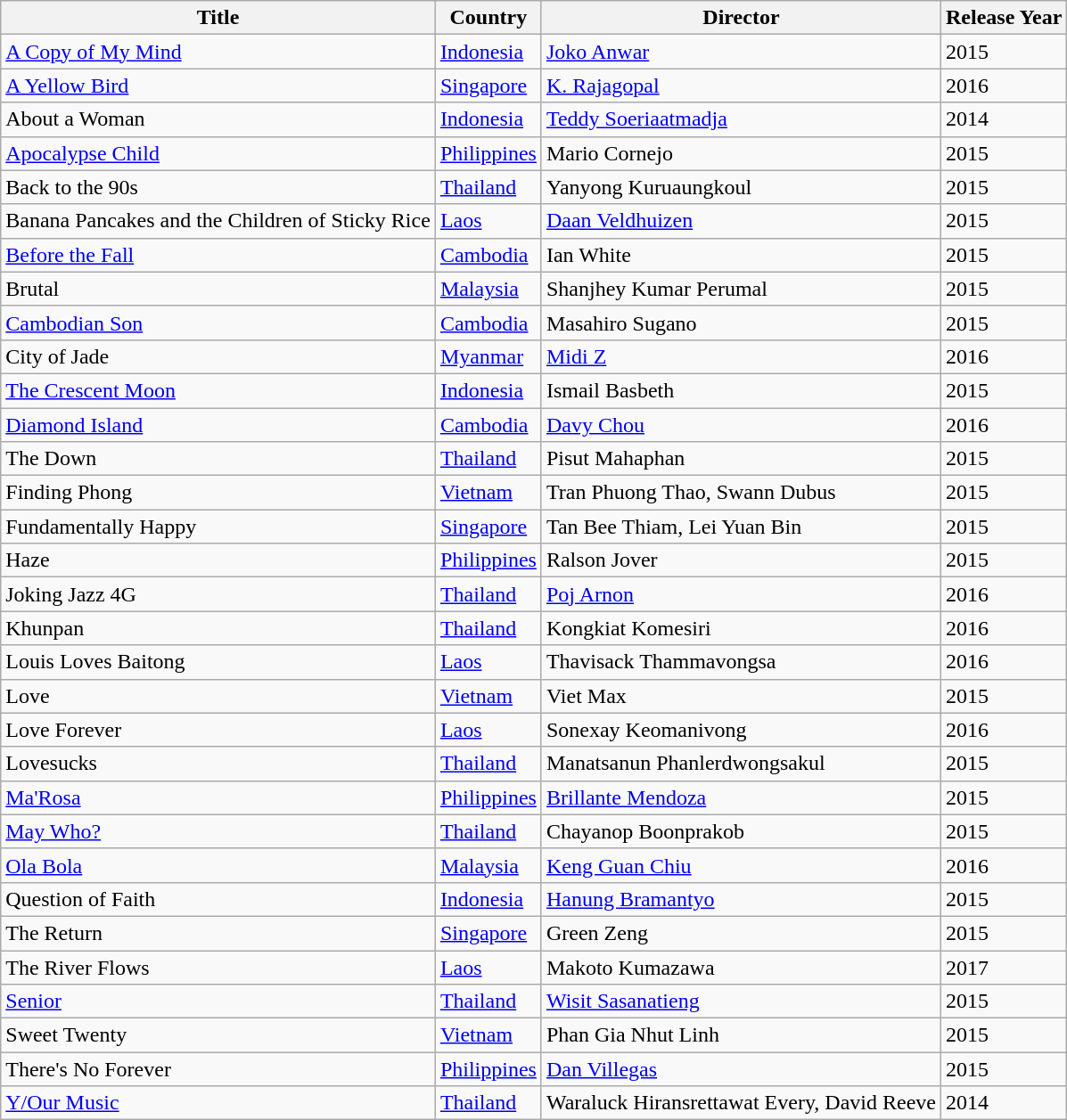<table class="wikitable">
<tr>
<th>Title</th>
<th>Country</th>
<th>Director</th>
<th>Release Year</th>
</tr>
<tr>
<td><a href='#'>A Copy of My Mind</a></td>
<td><a href='#'>Indonesia</a></td>
<td><a href='#'>Joko Anwar</a></td>
<td>2015</td>
</tr>
<tr>
<td><a href='#'>A Yellow Bird</a></td>
<td><a href='#'>Singapore</a></td>
<td><a href='#'>K. Rajagopal</a></td>
<td>2016</td>
</tr>
<tr>
<td>About a Woman</td>
<td><a href='#'>Indonesia</a></td>
<td><a href='#'>Teddy Soeriaatmadja</a></td>
<td>2014</td>
</tr>
<tr>
<td><a href='#'>Apocalypse Child</a></td>
<td><a href='#'>Philippines</a></td>
<td>Mario Cornejo</td>
<td>2015</td>
</tr>
<tr>
<td>Back to the 90s</td>
<td><a href='#'>Thailand</a></td>
<td>Yanyong Kuruaungkoul</td>
<td>2015</td>
</tr>
<tr>
<td>Banana Pancakes and the Children of Sticky Rice</td>
<td><a href='#'>Laos</a></td>
<td><a href='#'>Daan Veldhuizen</a></td>
<td>2015</td>
</tr>
<tr>
<td><a href='#'>Before the Fall</a></td>
<td><a href='#'>Cambodia</a></td>
<td>Ian White</td>
<td>2015</td>
</tr>
<tr>
<td>Brutal</td>
<td><a href='#'>Malaysia</a></td>
<td>Shanjhey Kumar Perumal</td>
<td>2015</td>
</tr>
<tr>
<td><a href='#'>Cambodian Son</a></td>
<td><a href='#'>Cambodia</a></td>
<td>Masahiro Sugano</td>
<td>2015</td>
</tr>
<tr>
<td>City of Jade</td>
<td><a href='#'>Myanmar</a></td>
<td><a href='#'>Midi Z</a></td>
<td>2016</td>
</tr>
<tr>
<td><a href='#'>The Crescent Moon</a></td>
<td><a href='#'>Indonesia</a></td>
<td>Ismail Basbeth</td>
<td>2015</td>
</tr>
<tr>
<td><a href='#'>Diamond Island</a></td>
<td><a href='#'>Cambodia</a></td>
<td><a href='#'>Davy Chou</a></td>
<td>2016</td>
</tr>
<tr>
<td>The Down</td>
<td><a href='#'>Thailand</a></td>
<td>Pisut Mahaphan</td>
<td>2015</td>
</tr>
<tr>
<td>Finding Phong</td>
<td><a href='#'>Vietnam</a></td>
<td>Tran Phuong Thao, Swann Dubus</td>
<td>2015</td>
</tr>
<tr>
<td>Fundamentally Happy</td>
<td><a href='#'>Singapore</a></td>
<td>Tan Bee Thiam, Lei Yuan Bin</td>
<td>2015</td>
</tr>
<tr>
<td>Haze</td>
<td><a href='#'>Philippines</a></td>
<td>Ralson Jover</td>
<td>2015</td>
</tr>
<tr>
<td>Joking Jazz 4G</td>
<td><a href='#'>Thailand</a></td>
<td><a href='#'>Poj Arnon</a></td>
<td>2016</td>
</tr>
<tr>
<td>Khunpan</td>
<td><a href='#'>Thailand</a></td>
<td>Kongkiat Komesiri</td>
<td>2016</td>
</tr>
<tr>
<td>Louis Loves Baitong</td>
<td><a href='#'>Laos</a></td>
<td>Thavisack Thammavongsa</td>
<td>2016</td>
</tr>
<tr>
<td>Love</td>
<td><a href='#'>Vietnam</a></td>
<td>Viet Max</td>
<td>2015</td>
</tr>
<tr>
<td>Love Forever</td>
<td><a href='#'>Laos</a></td>
<td>Sonexay Keomanivong</td>
<td>2016</td>
</tr>
<tr>
<td>Lovesucks</td>
<td><a href='#'>Thailand</a></td>
<td>Manatsanun Phanlerdwongsakul</td>
<td>2015</td>
</tr>
<tr>
<td><a href='#'>Ma'Rosa</a></td>
<td><a href='#'>Philippines</a></td>
<td><a href='#'>Brillante Mendoza</a></td>
<td>2015</td>
</tr>
<tr>
<td><a href='#'>May Who?</a></td>
<td><a href='#'>Thailand</a></td>
<td>Chayanop Boonprakob</td>
<td>2015</td>
</tr>
<tr>
<td><a href='#'>Ola Bola</a></td>
<td><a href='#'>Malaysia</a></td>
<td><a href='#'>Keng Guan Chiu</a></td>
<td>2016</td>
</tr>
<tr>
<td>Question of Faith</td>
<td><a href='#'>Indonesia</a></td>
<td><a href='#'>Hanung Bramantyo</a></td>
<td>2015</td>
</tr>
<tr>
<td>The Return</td>
<td><a href='#'>Singapore</a></td>
<td>Green Zeng</td>
<td>2015</td>
</tr>
<tr>
<td>The River Flows</td>
<td><a href='#'>Laos</a></td>
<td>Makoto Kumazawa</td>
<td>2017</td>
</tr>
<tr>
<td><a href='#'>Senior</a></td>
<td><a href='#'>Thailand</a></td>
<td><a href='#'>Wisit Sasanatieng</a></td>
<td>2015</td>
</tr>
<tr>
<td>Sweet Twenty</td>
<td><a href='#'>Vietnam</a></td>
<td>Phan Gia Nhut Linh</td>
<td>2015</td>
</tr>
<tr>
<td>There's No Forever</td>
<td><a href='#'>Philippines</a></td>
<td><a href='#'>Dan Villegas</a></td>
<td>2015</td>
</tr>
<tr>
<td><a href='#'>Y/Our Music</a></td>
<td><a href='#'>Thailand</a></td>
<td>Waraluck Hiransrettawat Every, David Reeve</td>
<td>2014</td>
</tr>
</table>
